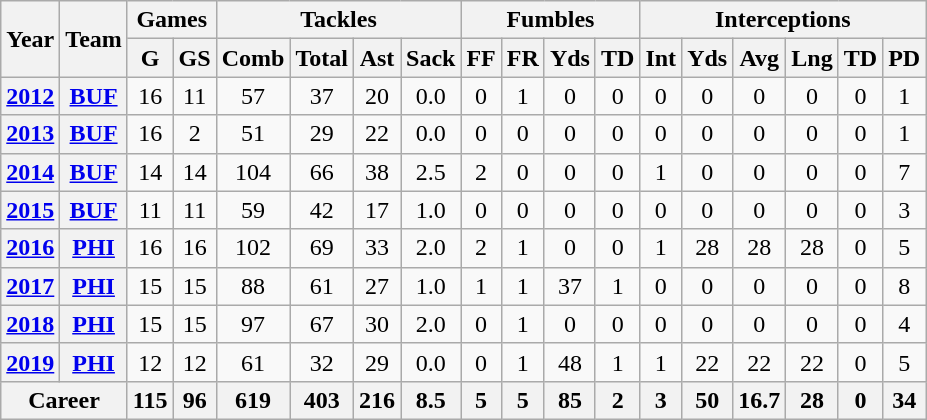<table class="wikitable" style="text-align: center;">
<tr>
<th rowspan="2">Year</th>
<th rowspan="2">Team</th>
<th colspan="2">Games</th>
<th colspan="4">Tackles</th>
<th colspan="4">Fumbles</th>
<th colspan="6">Interceptions</th>
</tr>
<tr>
<th>G</th>
<th>GS</th>
<th>Comb</th>
<th>Total</th>
<th>Ast</th>
<th>Sack</th>
<th>FF</th>
<th>FR</th>
<th>Yds</th>
<th>TD</th>
<th>Int</th>
<th>Yds</th>
<th>Avg</th>
<th>Lng</th>
<th>TD</th>
<th>PD</th>
</tr>
<tr>
<th><a href='#'>2012</a></th>
<th><a href='#'>BUF</a></th>
<td>16</td>
<td>11</td>
<td>57</td>
<td>37</td>
<td>20</td>
<td>0.0</td>
<td>0</td>
<td>1</td>
<td>0</td>
<td>0</td>
<td>0</td>
<td>0</td>
<td>0</td>
<td>0</td>
<td>0</td>
<td>1</td>
</tr>
<tr>
<th><a href='#'>2013</a></th>
<th><a href='#'>BUF</a></th>
<td>16</td>
<td>2</td>
<td>51</td>
<td>29</td>
<td>22</td>
<td>0.0</td>
<td>0</td>
<td>0</td>
<td>0</td>
<td>0</td>
<td>0</td>
<td>0</td>
<td>0</td>
<td>0</td>
<td>0</td>
<td>1</td>
</tr>
<tr>
<th><a href='#'>2014</a></th>
<th><a href='#'>BUF</a></th>
<td>14</td>
<td>14</td>
<td>104</td>
<td>66</td>
<td>38</td>
<td>2.5</td>
<td>2</td>
<td>0</td>
<td>0</td>
<td>0</td>
<td>1</td>
<td>0</td>
<td>0</td>
<td>0</td>
<td>0</td>
<td>7</td>
</tr>
<tr>
<th><a href='#'>2015</a></th>
<th><a href='#'>BUF</a></th>
<td>11</td>
<td>11</td>
<td>59</td>
<td>42</td>
<td>17</td>
<td>1.0</td>
<td>0</td>
<td>0</td>
<td>0</td>
<td>0</td>
<td>0</td>
<td>0</td>
<td>0</td>
<td>0</td>
<td>0</td>
<td>3</td>
</tr>
<tr>
<th><a href='#'>2016</a></th>
<th><a href='#'>PHI</a></th>
<td>16</td>
<td>16</td>
<td>102</td>
<td>69</td>
<td>33</td>
<td>2.0</td>
<td>2</td>
<td>1</td>
<td>0</td>
<td>0</td>
<td>1</td>
<td>28</td>
<td>28</td>
<td>28</td>
<td>0</td>
<td>5</td>
</tr>
<tr>
<th><a href='#'>2017</a></th>
<th><a href='#'>PHI</a></th>
<td>15</td>
<td>15</td>
<td>88</td>
<td>61</td>
<td>27</td>
<td>1.0</td>
<td>1</td>
<td>1</td>
<td>37</td>
<td>1</td>
<td>0</td>
<td>0</td>
<td>0</td>
<td>0</td>
<td>0</td>
<td>8</td>
</tr>
<tr>
<th><a href='#'>2018</a></th>
<th><a href='#'>PHI</a></th>
<td>15</td>
<td>15</td>
<td>97</td>
<td>67</td>
<td>30</td>
<td>2.0</td>
<td>0</td>
<td>1</td>
<td>0</td>
<td>0</td>
<td>0</td>
<td>0</td>
<td>0</td>
<td>0</td>
<td>0</td>
<td>4</td>
</tr>
<tr>
<th><a href='#'>2019</a></th>
<th><a href='#'>PHI</a></th>
<td>12</td>
<td>12</td>
<td>61</td>
<td>32</td>
<td>29</td>
<td>0.0</td>
<td>0</td>
<td>1</td>
<td>48</td>
<td>1</td>
<td>1</td>
<td>22</td>
<td>22</td>
<td>22</td>
<td>0</td>
<td>5</td>
</tr>
<tr>
<th colspan="2">Career</th>
<th>115</th>
<th>96</th>
<th>619</th>
<th>403</th>
<th>216</th>
<th>8.5</th>
<th>5</th>
<th>5</th>
<th>85</th>
<th>2</th>
<th>3</th>
<th>50</th>
<th>16.7</th>
<th>28</th>
<th>0</th>
<th>34</th>
</tr>
</table>
